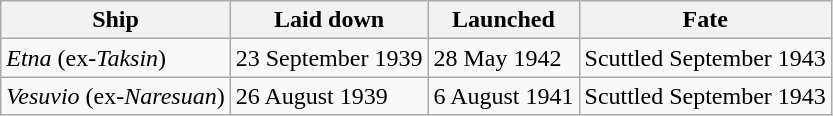<table class="wikitable" border="1">
<tr>
<th>Ship</th>
<th>Laid down</th>
<th>Launched</th>
<th>Fate</th>
</tr>
<tr>
<td><em>Etna</em> (ex-<em>Taksin</em>)</td>
<td>23 September 1939</td>
<td>28 May 1942</td>
<td>Scuttled September 1943</td>
</tr>
<tr>
<td><em>Vesuvio</em> (ex-<em>Naresuan</em>)</td>
<td>26 August 1939</td>
<td>6 August 1941</td>
<td>Scuttled September 1943</td>
</tr>
</table>
